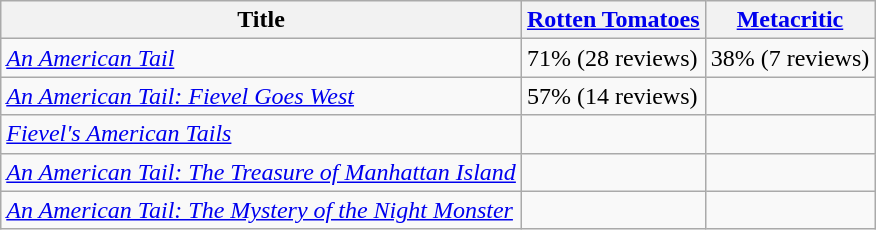<table class="wikitable sortable plainrowheaders">
<tr>
<th scope="col">Title</th>
<th scope="col"><a href='#'>Rotten Tomatoes</a></th>
<th scope="col"><a href='#'>Metacritic</a></th>
</tr>
<tr>
<td><em><a href='#'>An American Tail</a></em></td>
<td>71% (28 reviews)</td>
<td>38% (7 reviews)</td>
</tr>
<tr>
<td><em><a href='#'>An American Tail: Fievel Goes West</a></em></td>
<td>57% (14 reviews)</td>
<td></td>
</tr>
<tr>
<td><em><a href='#'>Fievel's American Tails</a></em></td>
<td></td>
<td></td>
</tr>
<tr>
<td><em><a href='#'>An American Tail: The Treasure of Manhattan Island</a></em></td>
<td></td>
<td></td>
</tr>
<tr>
<td><em><a href='#'>An American Tail: The Mystery of the Night Monster</a></em></td>
<td></td>
<td></td>
</tr>
</table>
